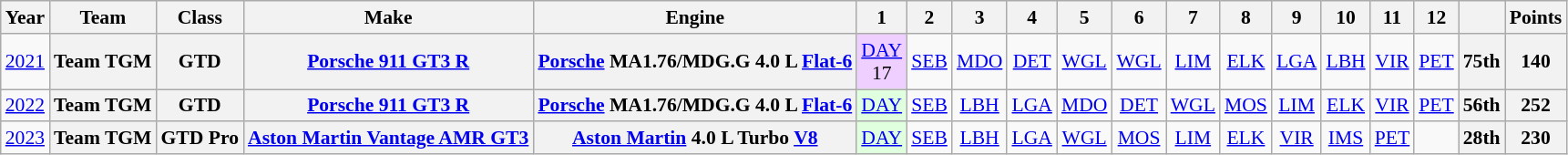<table class="wikitable" style="text-align:center; font-size:90%">
<tr>
<th>Year</th>
<th>Team</th>
<th>Class</th>
<th>Make</th>
<th>Engine</th>
<th>1</th>
<th>2</th>
<th>3</th>
<th>4</th>
<th>5</th>
<th>6</th>
<th>7</th>
<th>8</th>
<th>9</th>
<th>10</th>
<th>11</th>
<th>12</th>
<th></th>
<th>Points</th>
</tr>
<tr>
<td><a href='#'>2021</a></td>
<th>Team TGM</th>
<th>GTD</th>
<th><a href='#'>Porsche 911 GT3 R</a></th>
<th><a href='#'>Porsche</a> MA1.76/MDG.G 4.0 L <a href='#'>Flat-6</a></th>
<td style="background:#EFCFFF;"><a href='#'>DAY</a><br>17</td>
<td style="background:#;"><a href='#'>SEB</a><br></td>
<td style="background:#;"><a href='#'>MDO</a><br></td>
<td style="background:#;"><a href='#'>DET</a><br></td>
<td style="background:#;"><a href='#'>WGL</a><br></td>
<td style="background:#;"><a href='#'>WGL</a><br></td>
<td style="background:#;"><a href='#'>LIM</a><br></td>
<td style="background:#;"><a href='#'>ELK</a><br></td>
<td style="background:#;"><a href='#'>LGA</a><br></td>
<td style="background:#;"><a href='#'>LBH</a><br></td>
<td style="background:#;"><a href='#'>VIR</a><br></td>
<td style="background:#;"><a href='#'>PET</a><br></td>
<th>75th</th>
<th>140</th>
</tr>
<tr>
<td><a href='#'>2022</a></td>
<th>Team TGM</th>
<th>GTD</th>
<th><a href='#'>Porsche 911 GT3 R</a></th>
<th><a href='#'>Porsche</a> MA1.76/MDG.G 4.0 L <a href='#'>Flat-6</a></th>
<td style="background:#DFFFDF;"><a href='#'>DAY</a><br></td>
<td style="background:"><a href='#'>SEB</a><br></td>
<td style="background:"><a href='#'>LBH</a><br></td>
<td style="background:"><a href='#'>LGA</a><br></td>
<td style="background:"><a href='#'>MDO</a><br></td>
<td style="background:"><a href='#'>DET</a><br></td>
<td style="background:"><a href='#'>WGL</a><br></td>
<td style="background:"><a href='#'>MOS</a><br></td>
<td style="background:"><a href='#'>LIM</a><br></td>
<td style="background:"><a href='#'>ELK</a><br></td>
<td style="background:"><a href='#'>VIR</a><br></td>
<td style="background:"><a href='#'>PET</a><br></td>
<th>56th</th>
<th>252</th>
</tr>
<tr>
<td><a href='#'>2023</a></td>
<th>Team TGM</th>
<th>GTD Pro</th>
<th><a href='#'>Aston Martin Vantage AMR GT3</a></th>
<th><a href='#'>Aston Martin</a> 4.0 L Turbo <a href='#'>V8</a></th>
<td style="background:#DFFFDF;"><a href='#'>DAY</a><br></td>
<td style="background:#;"><a href='#'>SEB</a><br></td>
<td style="background:#;"><a href='#'>LBH</a><br></td>
<td style="background:#;"><a href='#'>LGA</a><br></td>
<td style="background:#;"><a href='#'>WGL</a><br></td>
<td style="background:#;"><a href='#'>MOS</a><br></td>
<td style="background:#;"><a href='#'>LIM</a><br></td>
<td style="background:#;"><a href='#'>ELK</a><br></td>
<td style="background:#;"><a href='#'>VIR</a><br></td>
<td style="background:#;"><a href='#'>IMS</a><br></td>
<td style="background:#;"><a href='#'>PET</a><br></td>
<td></td>
<th>28th</th>
<th>230</th>
</tr>
</table>
